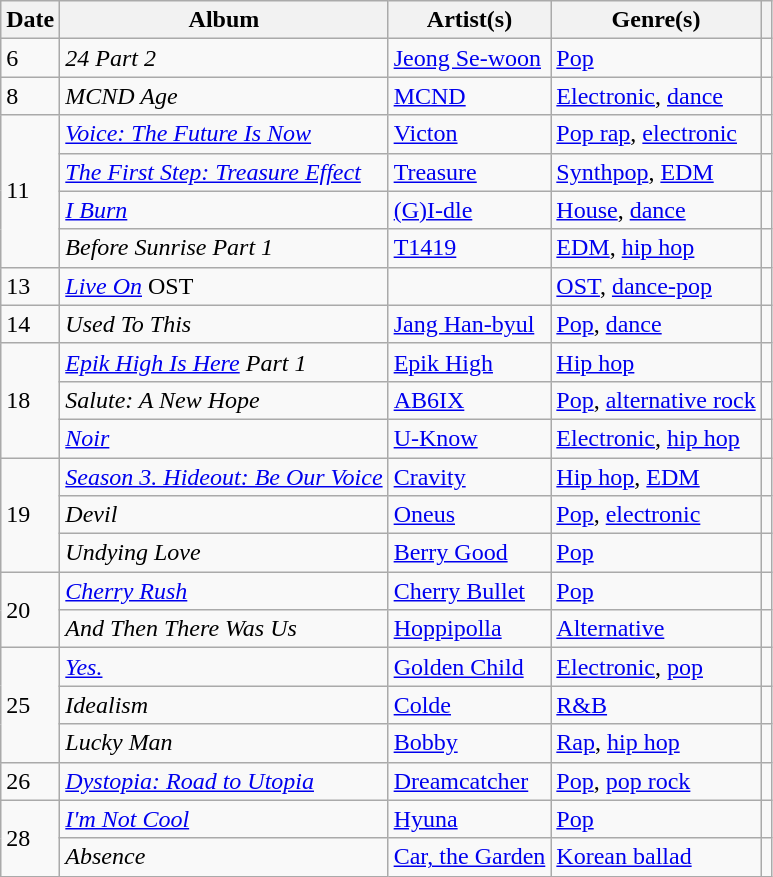<table class="wikitable">
<tr>
<th>Date</th>
<th>Album</th>
<th>Artist(s)</th>
<th>Genre(s)</th>
<th></th>
</tr>
<tr>
<td>6</td>
<td><em>24 Part 2</em></td>
<td><a href='#'>Jeong Se-woon</a></td>
<td><a href='#'>Pop</a></td>
<td></td>
</tr>
<tr>
<td>8</td>
<td><em>MCND Age</em></td>
<td><a href='#'>MCND</a></td>
<td><a href='#'>Electronic</a>, <a href='#'>dance</a></td>
<td></td>
</tr>
<tr>
<td rowspan="4">11</td>
<td><em><a href='#'>Voice: The Future Is Now</a></em></td>
<td><a href='#'>Victon</a></td>
<td><a href='#'>Pop rap</a>, <a href='#'>electronic</a></td>
<td></td>
</tr>
<tr>
<td><em><a href='#'>The First Step: Treasure Effect</a></em></td>
<td><a href='#'>Treasure</a></td>
<td><a href='#'>Synthpop</a>, <a href='#'>EDM</a></td>
<td></td>
</tr>
<tr>
<td><em><a href='#'>I Burn</a></em></td>
<td><a href='#'>(G)I-dle</a></td>
<td><a href='#'>House</a>, <a href='#'>dance</a></td>
<td></td>
</tr>
<tr>
<td><em>Before Sunrise Part 1</em></td>
<td><a href='#'>T1419</a></td>
<td><a href='#'>EDM</a>, <a href='#'>hip hop</a></td>
<td></td>
</tr>
<tr>
<td>13</td>
<td><em><a href='#'>Live On</a></em> OST</td>
<td></td>
<td><a href='#'>OST</a>, <a href='#'>dance-pop</a></td>
<td></td>
</tr>
<tr>
<td>14</td>
<td><em>Used To This</em></td>
<td><a href='#'>Jang Han-byul</a></td>
<td><a href='#'>Pop</a>, <a href='#'>dance</a></td>
<td></td>
</tr>
<tr>
<td rowspan="3">18</td>
<td><em><a href='#'>Epik High Is Here</a> Part 1</em></td>
<td><a href='#'>Epik High</a></td>
<td><a href='#'>Hip hop</a></td>
<td></td>
</tr>
<tr>
<td><em>Salute: A New Hope</em></td>
<td><a href='#'>AB6IX</a></td>
<td><a href='#'>Pop</a>, <a href='#'>alternative rock</a></td>
<td></td>
</tr>
<tr>
<td><em><a href='#'>Noir</a></em></td>
<td><a href='#'>U-Know</a></td>
<td><a href='#'>Electronic</a>, <a href='#'>hip hop</a></td>
<td></td>
</tr>
<tr>
<td rowspan="3">19</td>
<td><em><a href='#'>Season 3. Hideout: Be Our Voice</a></em></td>
<td><a href='#'>Cravity</a></td>
<td><a href='#'>Hip hop</a>, <a href='#'>EDM</a></td>
<td></td>
</tr>
<tr>
<td><em>Devil</em></td>
<td><a href='#'>Oneus</a></td>
<td><a href='#'>Pop</a>, <a href='#'>electronic</a></td>
<td></td>
</tr>
<tr>
<td><em>Undying Love</em></td>
<td><a href='#'>Berry Good</a></td>
<td><a href='#'>Pop</a></td>
<td></td>
</tr>
<tr>
<td rowspan="2">20</td>
<td><em><a href='#'>Cherry Rush</a></em></td>
<td><a href='#'>Cherry Bullet</a></td>
<td><a href='#'>Pop</a></td>
<td></td>
</tr>
<tr>
<td><em>And Then There Was Us</em></td>
<td><a href='#'>Hoppipolla</a></td>
<td><a href='#'>Alternative</a></td>
<td></td>
</tr>
<tr>
<td rowspan="3">25</td>
<td><em><a href='#'>Yes.</a></em></td>
<td><a href='#'>Golden Child</a></td>
<td><a href='#'>Electronic</a>, <a href='#'>pop</a></td>
<td></td>
</tr>
<tr>
<td><em>Idealism</em></td>
<td><a href='#'>Colde</a></td>
<td><a href='#'>R&B</a></td>
<td></td>
</tr>
<tr>
<td><em>Lucky Man</em></td>
<td><a href='#'>Bobby</a></td>
<td><a href='#'>Rap</a>, <a href='#'>hip hop</a></td>
<td></td>
</tr>
<tr>
<td>26</td>
<td><em><a href='#'>Dystopia: Road to Utopia</a></em></td>
<td><a href='#'>Dreamcatcher</a></td>
<td><a href='#'>Pop</a>, <a href='#'>pop rock</a></td>
<td></td>
</tr>
<tr>
<td rowspan="2">28</td>
<td><em><a href='#'>I'm Not Cool</a></em></td>
<td><a href='#'>Hyuna</a></td>
<td><a href='#'>Pop</a></td>
<td></td>
</tr>
<tr>
<td><em>Absence</em></td>
<td><a href='#'>Car, the Garden</a></td>
<td><a href='#'>Korean ballad</a></td>
<td></td>
</tr>
</table>
